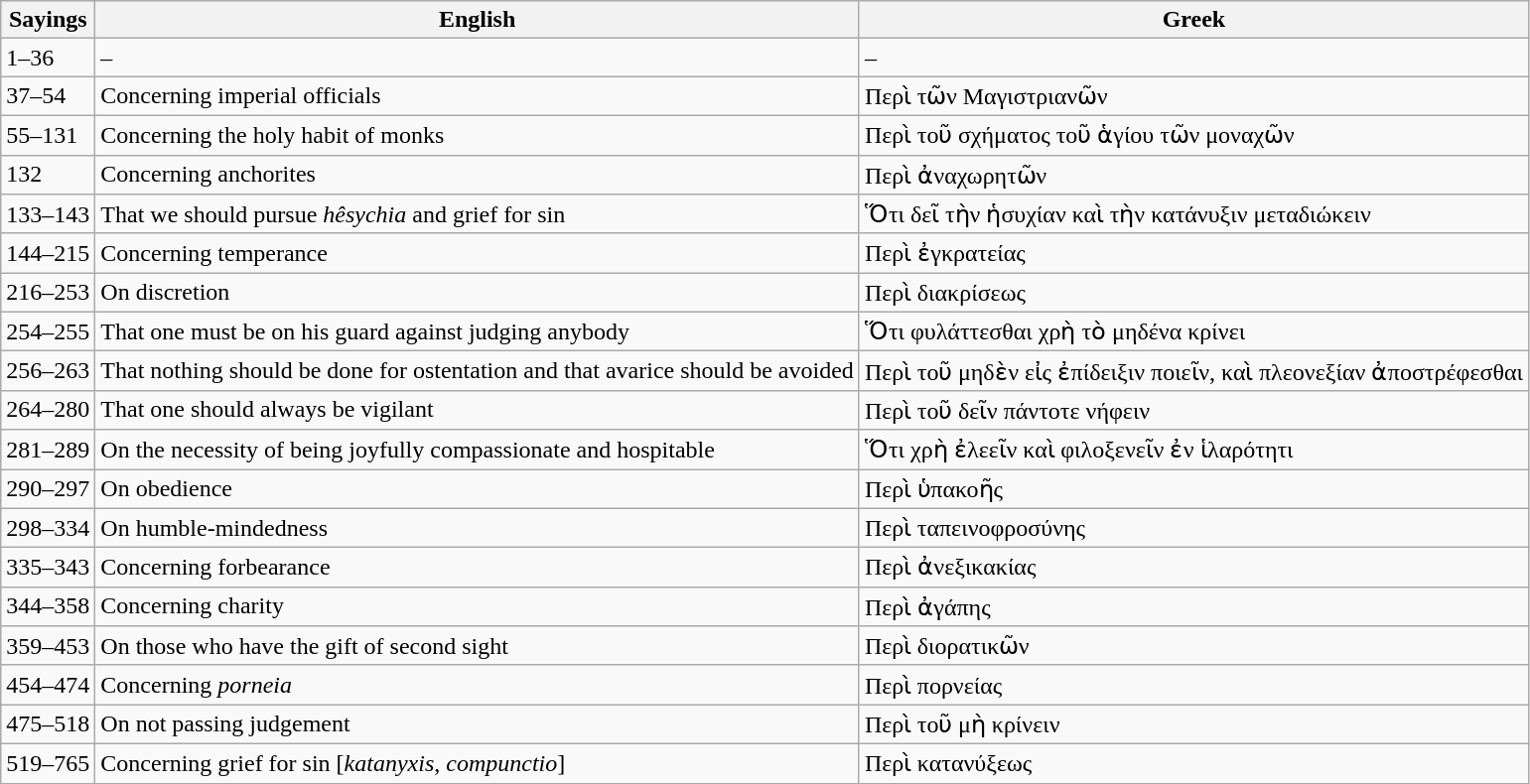<table class="wikitable">
<tr>
<th>Sayings</th>
<th>English</th>
<th>Greek</th>
</tr>
<tr>
<td>1–36</td>
<td>–</td>
<td>–</td>
</tr>
<tr>
<td>37–54</td>
<td>Concerning imperial officials</td>
<td>Περὶ τῶν Μαγιστριανῶν</td>
</tr>
<tr>
<td>55–131</td>
<td>Concerning the holy habit of monks</td>
<td>Περὶ τοῦ σχήματος τοῦ ἁγίου τῶν μοναχῶν</td>
</tr>
<tr>
<td>132</td>
<td>Concerning anchorites</td>
<td>Περὶ ἀναχωρητῶν</td>
</tr>
<tr>
<td>133–143</td>
<td>That we should pursue <em>hêsychia</em> and grief for sin</td>
<td>Ὅτι δεῖ τὴν ἡσυχίαν καὶ τὴν κατάνυξιν μεταδιώκειν</td>
</tr>
<tr>
<td>144–215</td>
<td>Concerning temperance</td>
<td>Περὶ ἐγκρατείας</td>
</tr>
<tr>
<td>216–253</td>
<td>On discretion</td>
<td>Περὶ διακρίσεως</td>
</tr>
<tr>
<td>254–255</td>
<td>That one must be on his guard against judging anybody</td>
<td>Ὅτι φυλάττεσθαι χρὴ τὸ μηδένα κρίνει</td>
</tr>
<tr>
<td>256–263</td>
<td>That nothing should be done for ostentation and that avarice should be avoided</td>
<td>Περὶ τοῦ μηδὲν εἰς ἐπίδειξιν ποιεῖν, καὶ πλεονεξίαν ἀποστρέφεσθαι</td>
</tr>
<tr>
<td>264–280</td>
<td>That one should always be vigilant</td>
<td>Περὶ τοῦ δεῖν πάντοτε νήφειν</td>
</tr>
<tr>
<td>281–289</td>
<td>On the necessity of being joyfully compassionate and hospitable</td>
<td>Ὅτι χρὴ ἐλεεῖν καὶ φιλοξενεῖν ἐν ἱλαρότητι</td>
</tr>
<tr>
<td>290–297</td>
<td>On obedience</td>
<td>Περὶ ὑπακοῆς</td>
</tr>
<tr>
<td>298–334</td>
<td>On humble-mindedness</td>
<td>Περὶ ταπεινοφροσύνης</td>
</tr>
<tr>
<td>335–343</td>
<td>Concerning forbearance</td>
<td>Περὶ ἀνεξικακίας</td>
</tr>
<tr>
<td>344–358</td>
<td>Concerning charity</td>
<td>Περὶ ἀγάπης</td>
</tr>
<tr>
<td>359–453</td>
<td>On those who have the gift of second sight</td>
<td>Περὶ διορατικῶν</td>
</tr>
<tr>
<td>454–474</td>
<td>Concerning <em>porneia</em></td>
<td>Περὶ πορνείας</td>
</tr>
<tr>
<td>475–518</td>
<td>On not passing judgement</td>
<td>Περὶ τοῦ μὴ κρίνειν</td>
</tr>
<tr>
<td>519–765</td>
<td>Concerning grief for sin [<em>katanyxis</em>, <em>compunctio</em>]</td>
<td>Περὶ κατανύξεως</td>
</tr>
</table>
